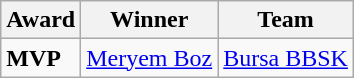<table class=wikitable>
<tr>
<th>Award</th>
<th>Winner</th>
<th>Team</th>
</tr>
<tr>
<td><strong>MVP</strong></td>
<td> <a href='#'>Meryem Boz</a></td>
<td> <a href='#'>Bursa BBSK</a></td>
</tr>
</table>
